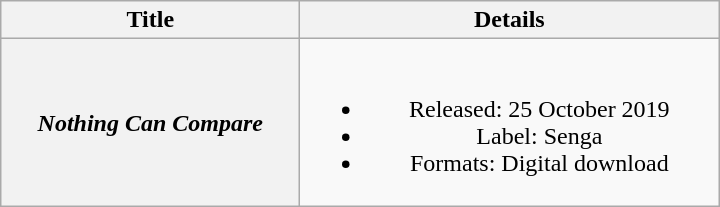<table class="wikitable plainrowheaders" style="text-align:center;" border="1">
<tr>
<th scope="col" style="width:12em;">Title</th>
<th scope="col" style="width:17em;">Details</th>
</tr>
<tr>
<th scope="row"><em>Nothing Can Compare</em></th>
<td><br><ul><li>Released: 25 October 2019</li><li>Label: Senga</li><li>Formats: Digital download</li></ul></td>
</tr>
</table>
